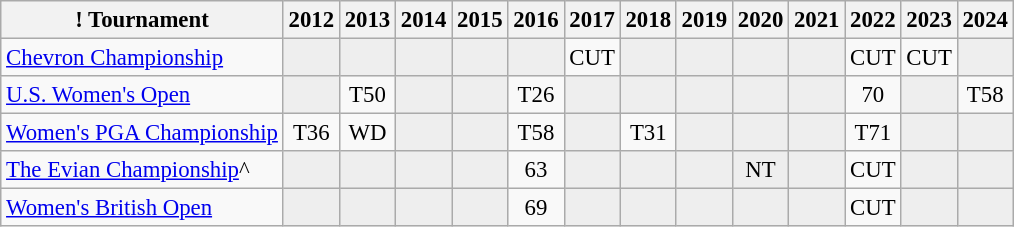<table class="wikitable" style="font-size:95%;text-align:center;">
<tr>
<th>! Tournament</th>
<th>2012</th>
<th>2013</th>
<th>2014</th>
<th>2015</th>
<th>2016</th>
<th>2017</th>
<th>2018</th>
<th>2019</th>
<th>2020</th>
<th>2021</th>
<th>2022</th>
<th>2023</th>
<th>2024</th>
</tr>
<tr>
<td align=left><a href='#'>Chevron Championship</a></td>
<td style="background:#eeeeee;"></td>
<td style="background:#eeeeee;"></td>
<td style="background:#eeeeee;"></td>
<td style="background:#eeeeee;"></td>
<td style="background:#eeeeee;"></td>
<td>CUT</td>
<td style="background:#eeeeee;"></td>
<td style="background:#eeeeee;"></td>
<td style="background:#eeeeee;"></td>
<td style="background:#eeeeee;"></td>
<td>CUT</td>
<td>CUT</td>
<td style="background:#eeeeee;"></td>
</tr>
<tr>
<td align=left><a href='#'>U.S. Women's Open</a></td>
<td style="background:#eeeeee;"></td>
<td>T50</td>
<td style="background:#eeeeee;"></td>
<td style="background:#eeeeee;"></td>
<td>T26</td>
<td style="background:#eeeeee;"></td>
<td style="background:#eeeeee;"></td>
<td style="background:#eeeeee;"></td>
<td style="background:#eeeeee;"></td>
<td style="background:#eeeeee;"></td>
<td>70</td>
<td style="background:#eeeeee;"></td>
<td>T58</td>
</tr>
<tr>
<td align=left><a href='#'>Women's PGA Championship</a></td>
<td>T36</td>
<td>WD</td>
<td style="background:#eeeeee;"></td>
<td style="background:#eeeeee;"></td>
<td>T58</td>
<td style="background:#eeeeee;"></td>
<td>T31</td>
<td style="background:#eeeeee;"></td>
<td style="background:#eeeeee;"></td>
<td style="background:#eeeeee;"></td>
<td>T71</td>
<td style="background:#eeeeee;"></td>
<td style="background:#eeeeee;"></td>
</tr>
<tr>
<td align=left><a href='#'>The Evian Championship</a>^</td>
<td style="background:#eeeeee;"></td>
<td style="background:#eeeeee;"></td>
<td style="background:#eeeeee;"></td>
<td style="background:#eeeeee;"></td>
<td>63</td>
<td style="background:#eeeeee;"></td>
<td style="background:#eeeeee;"></td>
<td style="background:#eeeeee;"></td>
<td style="background:#eeeeee;">NT</td>
<td style="background:#eeeeee;"></td>
<td>CUT</td>
<td style="background:#eeeeee;"></td>
<td style="background:#eeeeee;"></td>
</tr>
<tr>
<td align=left><a href='#'>Women's British Open</a></td>
<td style="background:#eeeeee;"></td>
<td style="background:#eeeeee;"></td>
<td style="background:#eeeeee;"></td>
<td style="background:#eeeeee;"></td>
<td>69</td>
<td style="background:#eeeeee;"></td>
<td style="background:#eeeeee;"></td>
<td style="background:#eeeeee;"></td>
<td style="background:#eeeeee;"></td>
<td style="background:#eeeeee;"></td>
<td>CUT</td>
<td style="background:#eeeeee;"></td>
<td style="background:#eeeeee;"></td>
</tr>
</table>
